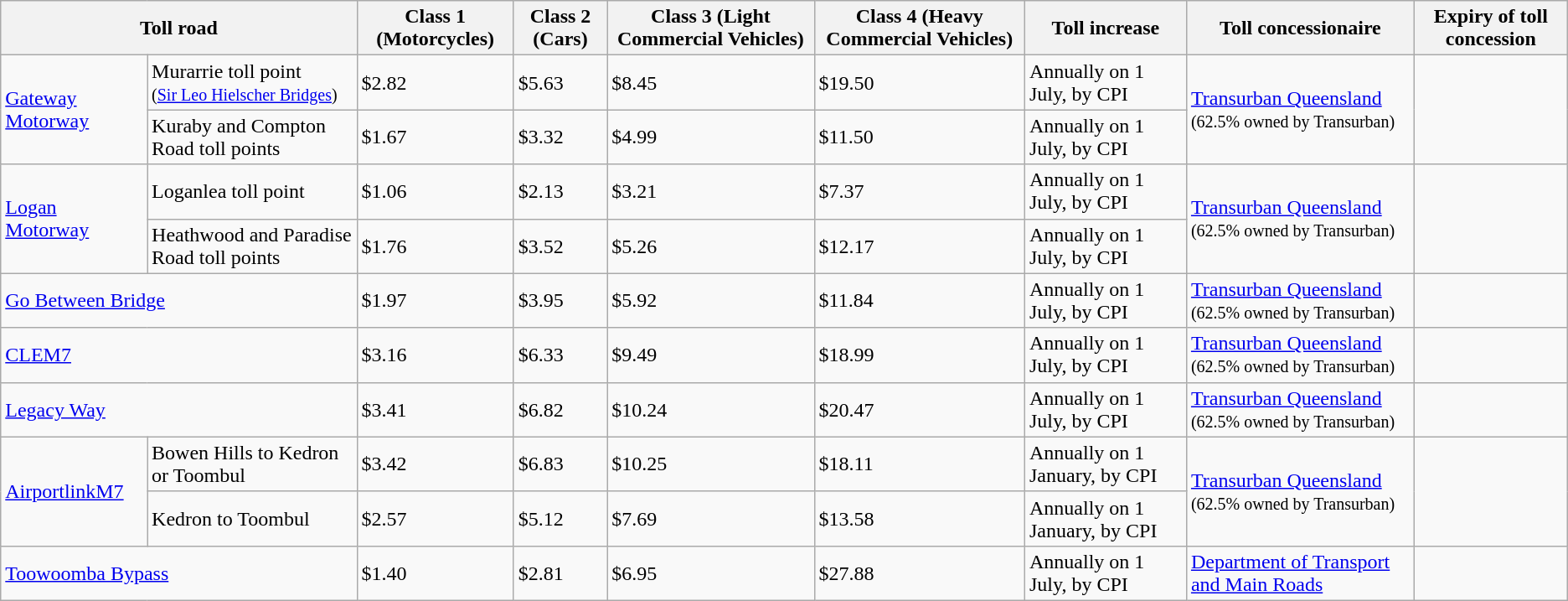<table class="wikitable sortable">
<tr>
<th colspan=2>Toll road</th>
<th>Class 1 (Motorcycles)</th>
<th>Class 2 (Cars)</th>
<th>Class 3 (Light Commercial Vehicles)</th>
<th>Class 4 (Heavy Commercial Vehicles)</th>
<th>Toll increase</th>
<th>Toll concessionaire</th>
<th>Expiry of toll concession<br></th>
</tr>
<tr>
<td rowspan=2><a href='#'>Gateway Motorway</a></td>
<td>Murarrie toll point<br><small>(<a href='#'>Sir Leo Hielscher Bridges</a>)</small></td>
<td>$2.82</td>
<td>$5.63</td>
<td>$8.45</td>
<td>$19.50</td>
<td>Annually on 1 July, by CPI</td>
<td rowspan=2><a href='#'>Transurban Queensland</a><br><small>(62.5% owned by Transurban)</small></td>
<td rowspan=2></td>
</tr>
<tr>
<td>Kuraby and Compton Road toll points</td>
<td>$1.67</td>
<td>$3.32</td>
<td>$4.99</td>
<td>$11.50</td>
<td>Annually on 1 July, by CPI<br></td>
</tr>
<tr>
<td rowspan=2><a href='#'>Logan Motorway</a></td>
<td>Loganlea toll point</td>
<td>$1.06</td>
<td>$2.13</td>
<td>$3.21</td>
<td>$7.37</td>
<td>Annually on 1 July, by CPI</td>
<td rowspan=2><a href='#'>Transurban Queensland</a><br><small>(62.5% owned by Transurban)</small></td>
<td rowspan=2></td>
</tr>
<tr>
<td>Heathwood and Paradise Road toll points</td>
<td>$1.76</td>
<td>$3.52</td>
<td>$5.26</td>
<td>$12.17</td>
<td>Annually on 1 July, by CPI<br></td>
</tr>
<tr>
<td colspan=2><a href='#'>Go Between Bridge</a></td>
<td>$1.97</td>
<td>$3.95</td>
<td>$5.92</td>
<td>$11.84</td>
<td>Annually on 1 July, by CPI</td>
<td><a href='#'>Transurban Queensland</a><br><small>(62.5% owned by Transurban)</small></td>
<td><br></td>
</tr>
<tr>
<td colspan=2><a href='#'>CLEM7</a></td>
<td>$3.16</td>
<td>$6.33</td>
<td>$9.49</td>
<td>$18.99</td>
<td>Annually on 1 July, by CPI</td>
<td><a href='#'>Transurban Queensland</a><br><small>(62.5% owned by Transurban)</small></td>
<td><br></td>
</tr>
<tr>
<td colspan=2><a href='#'>Legacy Way</a></td>
<td>$3.41</td>
<td>$6.82</td>
<td>$10.24</td>
<td>$20.47</td>
<td>Annually on 1 July, by CPI</td>
<td><a href='#'>Transurban Queensland</a><br><small>(62.5% owned by Transurban)</small></td>
<td><br></td>
</tr>
<tr>
<td rowspan=2><a href='#'>AirportlinkM7</a></td>
<td>Bowen Hills to Kedron or Toombul</td>
<td>$3.42</td>
<td>$6.83</td>
<td>$10.25</td>
<td>$18.11</td>
<td>Annually on 1 January, by CPI</td>
<td rowspan=2><a href='#'>Transurban Queensland</a><br><small>(62.5% owned by Transurban)</small></td>
<td rowspan=2></td>
</tr>
<tr>
<td>Kedron to Toombul</td>
<td>$2.57</td>
<td>$5.12</td>
<td>$7.69</td>
<td>$13.58</td>
<td>Annually on 1 January, by CPI<br></td>
</tr>
<tr>
<td colspan=2><a href='#'>Toowoomba Bypass</a></td>
<td>$1.40</td>
<td>$2.81</td>
<td>$6.95</td>
<td>$27.88</td>
<td>Annually on 1 July, by CPI</td>
<td><a href='#'>Department of Transport and Main Roads</a></td>
<td><br></td>
</tr>
</table>
